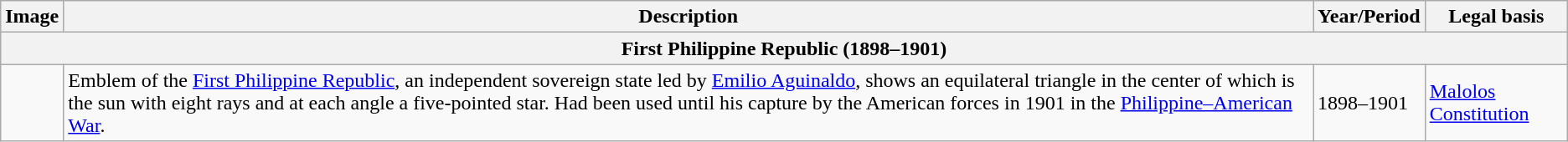<table class="wikitable" align="center">
<tr>
<th>Image</th>
<th>Description</th>
<th>Year/Period</th>
<th>Legal basis</th>
</tr>
<tr>
<th colspan="4">First Philippine Republic (1898–1901)</th>
</tr>
<tr>
<td></td>
<td>Emblem of the <a href='#'>First Philippine Republic</a>, an  independent sovereign state led by <a href='#'>Emilio Aguinaldo</a>, shows an equilateral triangle in the center of which is the sun with eight rays and at each angle a five-pointed star. Had been used until his capture by the American forces in 1901 in the <a href='#'>Philippine–American War</a>.</td>
<td>1898–1901</td>
<td><a href='#'>Malolos Constitution</a></td>
</tr>
</table>
